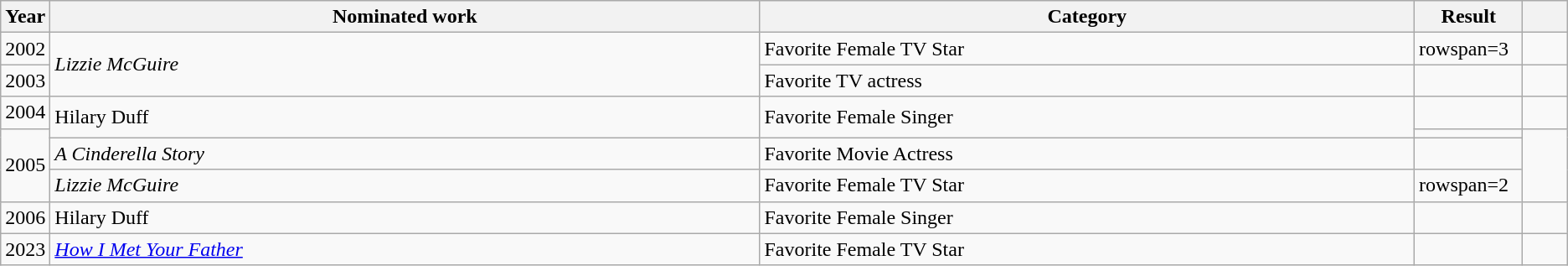<table class="wikitable sortable">
<tr>
<th scope="col" style="width:1em;">Year</th>
<th scope="col" style="width:39em;">Nominated work</th>
<th scope="col" style="width:36em;">Category</th>
<th scope="col" style="width:5em;">Result</th>
<th scope="col" style="width:2em;" class="unsortable"></th>
</tr>
<tr>
<td>2002</td>
<td rowspan=3><em>Lizzie McGuire</em></td>
<td>Favorite Female TV Star</td>
<td>rowspan=3 </td>
<td style="text-align:center;"></td>
</tr>
<tr>
<td>2003</td>
<td rowspan=2>Favorite TV actress</td>
<td style="text-align:center;"></td>
</tr>
<tr>
<td rowspan=2>2004</td>
<td style="text-align:center;" rowspan=2></td>
</tr>
<tr>
<td rowspan=2>Hilary Duff</td>
<td rowspan=2>Favorite Female Singer</td>
<td></td>
</tr>
<tr>
<td rowspan=3>2005</td>
<td></td>
<td style="text-align:center;" rowspan=3></td>
</tr>
<tr>
<td><em>A Cinderella Story</em></td>
<td>Favorite Movie Actress</td>
<td></td>
</tr>
<tr>
<td><em>Lizzie McGuire</em></td>
<td>Favorite Female TV Star</td>
<td>rowspan=2 </td>
</tr>
<tr>
<td>2006</td>
<td>Hilary Duff</td>
<td>Favorite Female Singer</td>
<td style="text-align:center;"></td>
</tr>
<tr>
<td>2023</td>
<td><em><a href='#'>How I Met Your Father</a></em></td>
<td>Favorite Female TV Star</td>
<td></td>
<td style="text-align:center;"></td>
</tr>
</table>
